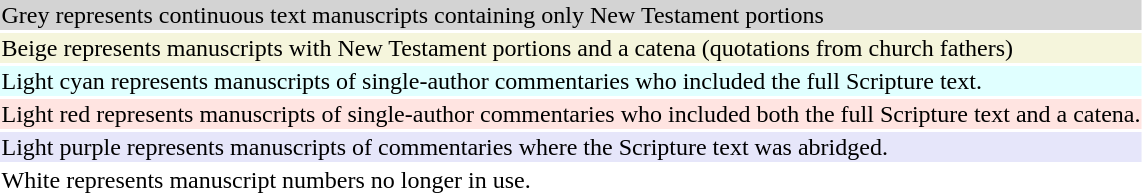<table style="background:transparent">
<tr>
<td bgcolor="lightgrey">Grey represents continuous text manuscripts containing only New Testament portions</td>
</tr>
<tr>
<td bgcolor="beige">Beige represents manuscripts with New Testament portions and a catena (quotations from church fathers)</td>
</tr>
<tr>
<td bgcolor="LightCyan">Light cyan represents manuscripts of single-author commentaries who included the full Scripture text.</td>
</tr>
<tr>
<td bgcolor="MistyRose">Light red represents manuscripts of single-author commentaries who included both the full Scripture text and a catena.</td>
</tr>
<tr>
<td bgcolor="Lavender">Light purple represents manuscripts of commentaries where the Scripture text was abridged.</td>
</tr>
<tr>
<td bgcolor="white">White represents manuscript numbers no longer in use.</td>
</tr>
</table>
